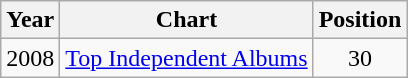<table class="wikitable">
<tr>
<th>Year</th>
<th>Chart</th>
<th>Position</th>
</tr>
<tr>
<td>2008</td>
<td><a href='#'>Top Independent Albums</a></td>
<td align="center">30</td>
</tr>
</table>
